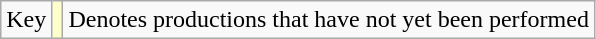<table class="wikitable">
<tr>
<td>Key</td>
<td style="background:#FFFFCC;"></td>
<td>Denotes productions that have not yet been performed</td>
</tr>
</table>
